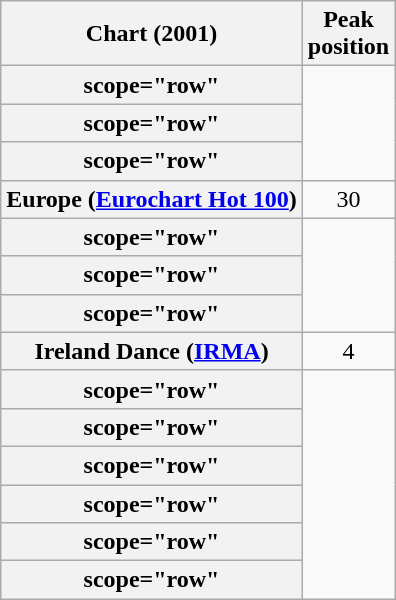<table class="wikitable sortable plainrowheaders" style="text-align:center">
<tr>
<th>Chart (2001)</th>
<th>Peak<br>position</th>
</tr>
<tr>
<th>scope="row"</th>
</tr>
<tr>
<th>scope="row"</th>
</tr>
<tr>
<th>scope="row"</th>
</tr>
<tr>
<th scope="row">Europe (<a href='#'>Eurochart Hot 100</a>)</th>
<td>30</td>
</tr>
<tr>
<th>scope="row"</th>
</tr>
<tr>
<th>scope="row"</th>
</tr>
<tr>
<th>scope="row"</th>
</tr>
<tr>
<th scope="row">Ireland Dance (<a href='#'>IRMA</a>)</th>
<td>4</td>
</tr>
<tr>
<th>scope="row"</th>
</tr>
<tr>
<th>scope="row"</th>
</tr>
<tr>
<th>scope="row"</th>
</tr>
<tr>
<th>scope="row"</th>
</tr>
<tr>
<th>scope="row"</th>
</tr>
<tr>
<th>scope="row"</th>
</tr>
</table>
